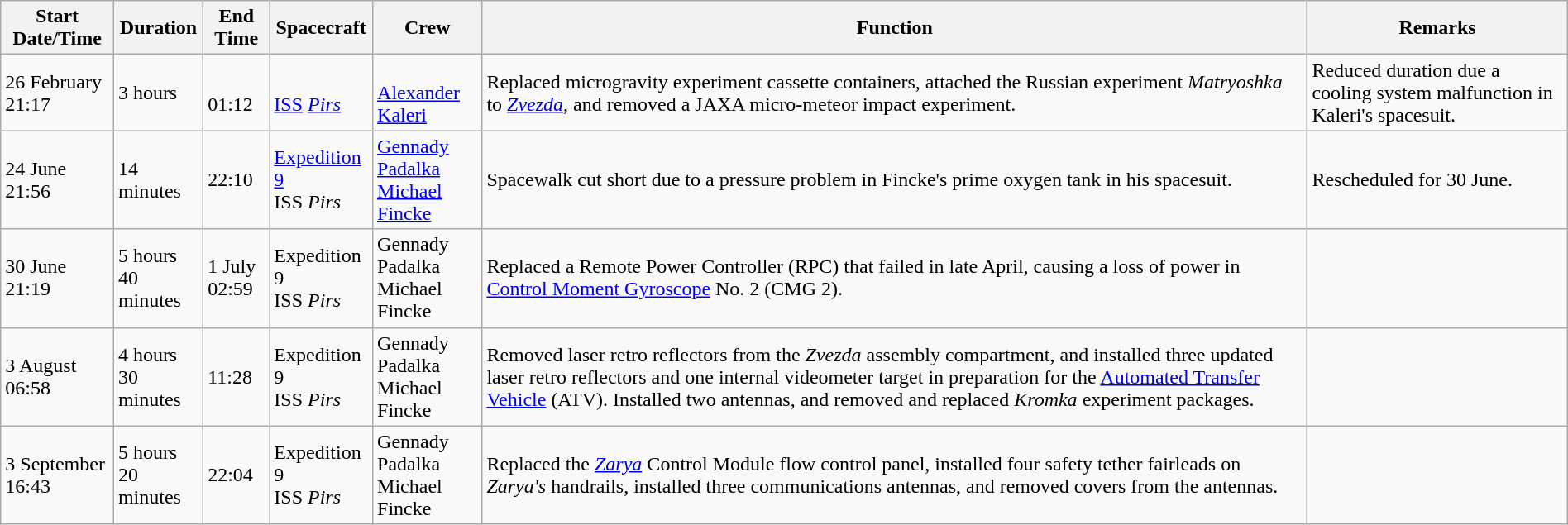<table class="wikitable" width="100%">
<tr>
<th>Start Date/Time</th>
<th>Duration</th>
<th>End Time</th>
<th>Spacecraft</th>
<th>Crew</th>
<th>Function</th>
<th>Remarks</th>
</tr>
<tr>
<td>26 February<br>21:17</td>
<td>3 hours<br></td>
<td><br>01:12</td>
<td><br><a href='#'>ISS</a> <em><a href='#'>Pirs</a></em></td>
<td><br><a href='#'>Alexander Kaleri</a></td>
<td>Replaced microgravity experiment cassette containers, attached the Russian experiment <em>Matryoshka</em> to <a href='#'><em>Zvezda</em></a>, and removed a JAXA micro-meteor impact experiment.</td>
<td>Reduced duration due a cooling system malfunction in Kaleri's spacesuit.</td>
</tr>
<tr>
<td>24 June<br>21:56</td>
<td>14 minutes</td>
<td>22:10</td>
<td><a href='#'>Expedition 9</a><br>ISS <em>Pirs</em></td>
<td><a href='#'>Gennady Padalka</a><br><a href='#'>Michael Fincke</a></td>
<td>Spacewalk cut short due to a pressure problem in Fincke's prime oxygen tank in his spacesuit.</td>
<td>Rescheduled for 30 June.</td>
</tr>
<tr>
<td>30 June<br>21:19</td>
<td>5 hours<br>40 minutes</td>
<td>1 July<br>02:59</td>
<td>Expedition 9<br>ISS <em>Pirs</em></td>
<td>Gennady Padalka<br>Michael Fincke</td>
<td>Replaced a Remote Power Controller (RPC) that failed in late April, causing a loss of power in <a href='#'>Control Moment Gyroscope</a> No. 2 (CMG 2).</td>
<td></td>
</tr>
<tr>
<td>3 August<br>06:58</td>
<td>4 hours<br>30 minutes</td>
<td>11:28</td>
<td>Expedition 9<br>ISS <em>Pirs</em></td>
<td>Gennady Padalka<br>Michael Fincke</td>
<td>Removed laser retro reflectors from the <em>Zvezda</em> assembly compartment, and installed three updated laser retro reflectors and one internal videometer target in preparation for the <a href='#'>Automated Transfer Vehicle</a> (ATV). Installed two antennas, and removed and replaced <em>Kromka</em> experiment packages.</td>
<td></td>
</tr>
<tr>
<td>3 September<br>16:43</td>
<td>5 hours<br>20 minutes</td>
<td>22:04</td>
<td>Expedition 9<br>ISS <em>Pirs</em></td>
<td>Gennady Padalka<br>Michael Fincke</td>
<td>Replaced the <em><a href='#'>Zarya</a></em> Control Module flow control panel, installed four safety tether fairleads on <em>Zarya's</em> handrails, installed three communications antennas, and removed covers from the antennas.</td>
<td></td>
</tr>
</table>
